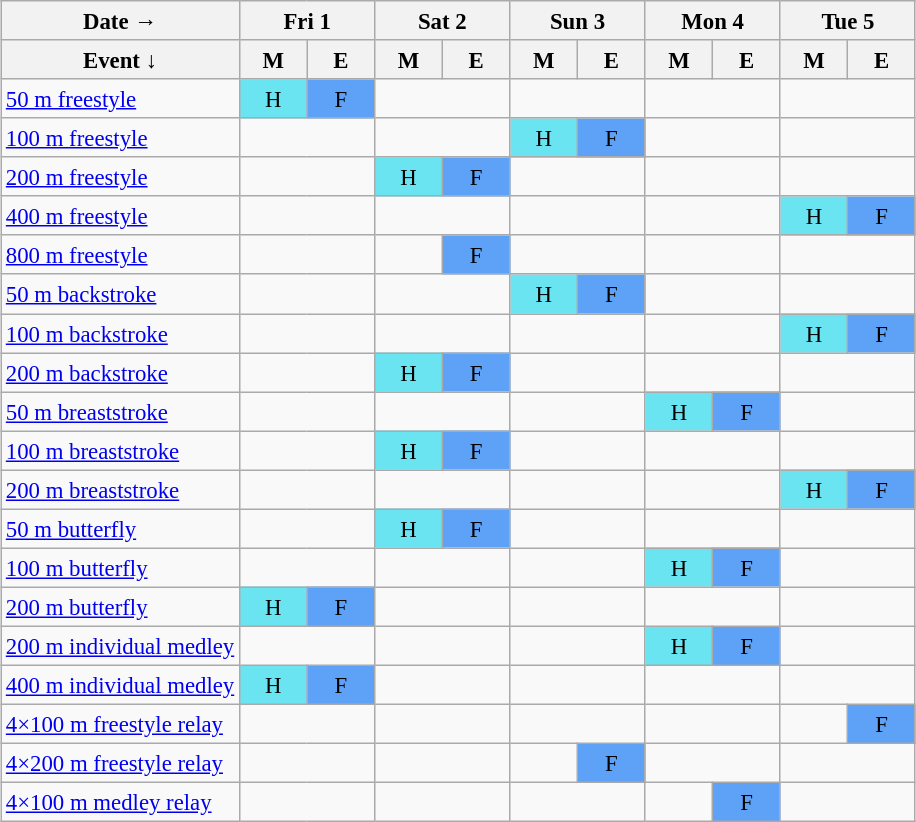<table class="wikitable" style="margin:0.5em auto; font-size:95%; line-height:1.25em; text-align:center">
<tr>
<th>Date →</th>
<th colspan=2>Fri 1</th>
<th colspan=2>Sat 2</th>
<th colspan=2>Sun 3</th>
<th colspan=2>Mon 4</th>
<th colspan=2>Tue 5</th>
</tr>
<tr>
<th>Event ↓</th>
<th style="width:2.5em;">M</th>
<th style="width:2.5em;">E</th>
<th style="width:2.5em;">M</th>
<th style="width:2.5em;">E</th>
<th style="width:2.5em;">M</th>
<th style="width:2.5em;">E</th>
<th style="width:2.5em;">M</th>
<th style="width:2.5em;">E</th>
<th style="width:2.5em;">M</th>
<th style="width:2.5em;">E</th>
</tr>
<tr>
<td align=left><a href='#'>50 m freestyle</a></td>
<td style="background-color:#6be4f2;">H</td>
<td style="background-color:#5ea2f7;">F</td>
<td colspan=2></td>
<td colspan=2></td>
<td colspan=2></td>
<td colspan=2></td>
</tr>
<tr>
<td align=left><a href='#'>100 m freestyle</a></td>
<td colspan=2></td>
<td colspan=2></td>
<td style="background-color:#6be4f2;">H</td>
<td style="background-color:#5ea2f7;">F</td>
<td colspan=2></td>
<td colspan=2></td>
</tr>
<tr>
<td align=left><a href='#'>200 m freestyle</a></td>
<td colspan=2></td>
<td style="background-color:#6be4f2;">H</td>
<td style="background-color:#5ea2f7;">F</td>
<td colspan=2></td>
<td colspan=2></td>
<td colspan=2></td>
</tr>
<tr>
<td align=left><a href='#'>400 m freestyle</a></td>
<td colspan=2></td>
<td colspan=2></td>
<td colspan=2></td>
<td colspan=2></td>
<td style="background-color:#6be4f2;">H</td>
<td style="background-color:#5ea2f7;">F</td>
</tr>
<tr>
<td align=left><a href='#'>800 m freestyle</a></td>
<td colspan=2></td>
<td></td>
<td style="background-color:#5ea2f7;">F</td>
<td colspan=2></td>
<td colspan=2></td>
<td colspan=2></td>
</tr>
<tr>
<td align=left><a href='#'>50 m backstroke</a></td>
<td colspan=2></td>
<td colspan=2></td>
<td style="background-color:#6be4f2;">H</td>
<td style="background-color:#5ea2f7;">F</td>
<td colspan=2></td>
<td colspan=2></td>
</tr>
<tr>
<td align=left><a href='#'>100 m backstroke</a></td>
<td colspan=2></td>
<td colspan=2></td>
<td colspan=2></td>
<td colspan=2></td>
<td style="background-color:#6be4f2;">H</td>
<td style="background-color:#5ea2f7;">F</td>
</tr>
<tr>
<td align=left><a href='#'>200 m backstroke</a></td>
<td colspan=2></td>
<td style="background-color:#6be4f2;">H</td>
<td style="background-color:#5ea2f7;">F</td>
<td colspan=2></td>
<td colspan=2></td>
<td colspan=2></td>
</tr>
<tr>
<td align=left><a href='#'>50 m breaststroke</a></td>
<td colspan=2></td>
<td colspan=2></td>
<td colspan=2></td>
<td style="background-color:#6be4f2;">H</td>
<td style="background-color:#5ea2f7;">F</td>
<td colspan=2></td>
</tr>
<tr>
<td align=left><a href='#'>100 m breaststroke</a></td>
<td colspan=2></td>
<td style="background-color:#6be4f2;">H</td>
<td style="background-color:#5ea2f7;">F</td>
<td colspan=2></td>
<td colspan=2></td>
<td colspan=2></td>
</tr>
<tr>
<td align=left><a href='#'>200 m breaststroke</a></td>
<td colspan=2></td>
<td colspan=2></td>
<td colspan=2></td>
<td colspan=2></td>
<td style="background-color:#6be4f2;">H</td>
<td style="background-color:#5ea2f7;">F</td>
</tr>
<tr>
<td align=left><a href='#'>50 m butterfly</a></td>
<td colspan=2></td>
<td style="background-color:#6be4f2;">H</td>
<td style="background-color:#5ea2f7;">F</td>
<td colspan=2></td>
<td colspan=2></td>
<td colspan=2></td>
</tr>
<tr>
<td align=left><a href='#'>100 m butterfly</a></td>
<td colspan=2></td>
<td colspan=2></td>
<td colspan=2></td>
<td style="background-color:#6be4f2;">H</td>
<td style="background-color:#5ea2f7;">F</td>
<td colspan=2></td>
</tr>
<tr>
<td align=left><a href='#'>200 m butterfly</a></td>
<td style="background-color:#6be4f2;">H</td>
<td style="background-color:#5ea2f7;">F</td>
<td colspan=2></td>
<td colspan=2></td>
<td colspan=2></td>
<td colspan=2></td>
</tr>
<tr>
<td align=left><a href='#'>200 m individual medley</a></td>
<td colspan=2></td>
<td colspan=2></td>
<td colspan=2></td>
<td style="background-color:#6be4f2;">H</td>
<td style="background-color:#5ea2f7;">F</td>
<td colspan=2></td>
</tr>
<tr>
<td align=left><a href='#'>400 m individual medley</a></td>
<td style="background-color:#6be4f2;">H</td>
<td style="background-color:#5ea2f7;">F</td>
<td colspan=2></td>
<td colspan=2></td>
<td colspan=2></td>
<td colspan=2></td>
</tr>
<tr>
<td align=left><a href='#'>4×100 m freestyle relay</a></td>
<td colspan=2></td>
<td colspan=2></td>
<td colspan=2></td>
<td colspan=2></td>
<td></td>
<td style="background-color:#5ea2f7;">F</td>
</tr>
<tr>
<td align=left><a href='#'>4×200 m freestyle relay</a></td>
<td colspan=2></td>
<td colspan=2></td>
<td></td>
<td style="background-color:#5ea2f7;">F</td>
<td colspan=2></td>
<td colspan=2></td>
</tr>
<tr>
<td align=left><a href='#'>4×100 m medley relay</a></td>
<td colspan=2></td>
<td colspan=2></td>
<td colspan=2></td>
<td></td>
<td style="background-color:#5ea2f7;">F</td>
<td colspan=2></td>
</tr>
</table>
